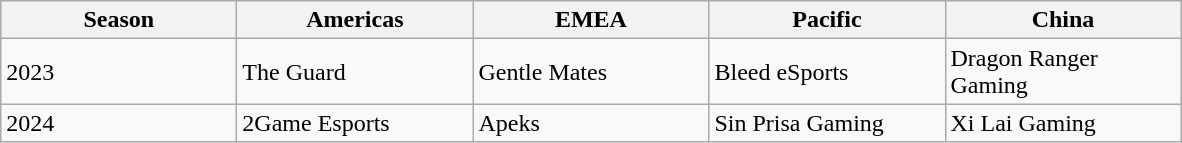<table class="wikitable" white-space="nowrap">
<tr>
<th style="width: 150px">Season</th>
<th style="width: 150px">Americas</th>
<th style="width: 150px">EMEA</th>
<th style="width: 150px">Pacific</th>
<th style="width: 150px">China</th>
</tr>
<tr>
<td>2023</td>
<td>The Guard</td>
<td>Gentle Mates</td>
<td>Bleed eSports</td>
<td>Dragon Ranger Gaming</td>
</tr>
<tr>
<td>2024</td>
<td>2Game Esports</td>
<td>Apeks</td>
<td>Sin Prisa Gaming</td>
<td>Xi Lai Gaming</td>
</tr>
</table>
